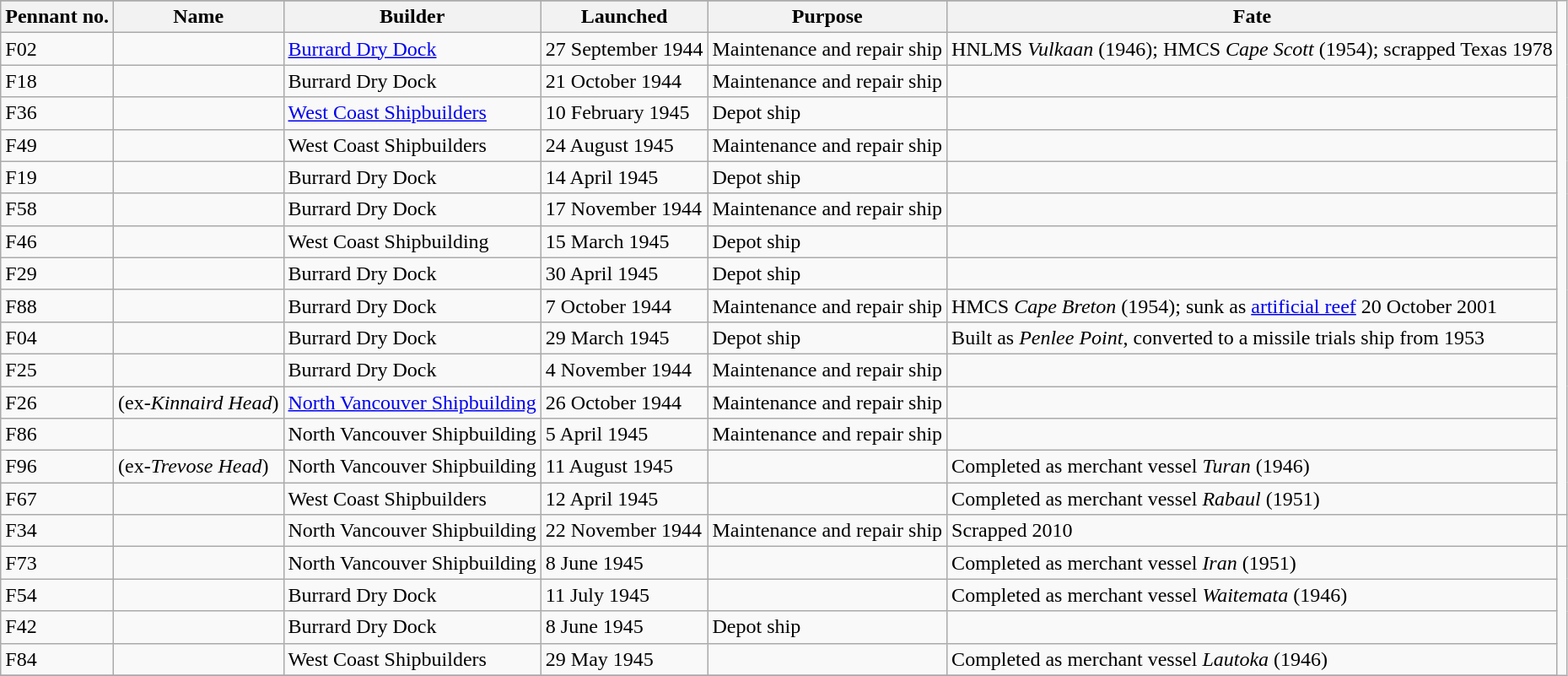<table class="wikitable">
<tr>
</tr>
<tr>
<th>Pennant no.</th>
<th>Name</th>
<th>Builder</th>
<th>Launched</th>
<th>Purpose</th>
<th>Fate</th>
</tr>
<tr>
<td>F02</td>
<td></td>
<td><a href='#'>Burrard Dry Dock</a></td>
<td>27 September 1944</td>
<td>Maintenance and repair ship</td>
<td>HNLMS <em>Vulkaan</em> (1946); HMCS <em>Cape Scott</em> (1954); scrapped Texas 1978</td>
</tr>
<tr>
<td>F18</td>
<td></td>
<td>Burrard Dry Dock</td>
<td>21 October 1944</td>
<td>Maintenance and repair ship</td>
<td></td>
</tr>
<tr>
<td>F36</td>
<td></td>
<td><a href='#'>West Coast Shipbuilders</a></td>
<td>10 February 1945</td>
<td>Depot ship</td>
<td></td>
</tr>
<tr>
<td>F49</td>
<td></td>
<td>West Coast Shipbuilders</td>
<td>24 August 1945</td>
<td>Maintenance and repair ship</td>
<td></td>
</tr>
<tr>
<td>F19</td>
<td></td>
<td>Burrard Dry Dock</td>
<td>14 April 1945</td>
<td>Depot ship</td>
<td></td>
</tr>
<tr>
<td>F58</td>
<td></td>
<td>Burrard Dry Dock</td>
<td>17 November 1944</td>
<td>Maintenance and repair ship</td>
<td></td>
</tr>
<tr>
<td>F46</td>
<td></td>
<td>West Coast Shipbuilding</td>
<td>15 March 1945</td>
<td>Depot ship</td>
<td></td>
</tr>
<tr>
<td>F29</td>
<td></td>
<td>Burrard Dry Dock</td>
<td>30 April 1945</td>
<td>Depot ship</td>
<td></td>
</tr>
<tr>
<td>F88</td>
<td></td>
<td>Burrard Dry Dock</td>
<td>7 October 1944</td>
<td>Maintenance and repair ship</td>
<td>HMCS <em>Cape Breton</em> (1954); sunk as <a href='#'>artificial reef</a> 20 October 2001</td>
</tr>
<tr>
<td>F04</td>
<td></td>
<td>Burrard Dry Dock</td>
<td>29 March 1945</td>
<td>Depot ship</td>
<td>Built as <em>Penlee Point</em>, converted to a missile trials ship  from 1953</td>
</tr>
<tr>
<td>F25</td>
<td></td>
<td>Burrard Dry Dock</td>
<td>4 November 1944</td>
<td>Maintenance and repair ship</td>
<td></td>
</tr>
<tr>
<td>F26</td>
<td> (ex-<em>Kinnaird Head</em>)</td>
<td><a href='#'>North Vancouver Shipbuilding</a></td>
<td>26 October 1944</td>
<td>Maintenance and repair ship</td>
<td></td>
</tr>
<tr>
<td>F86</td>
<td></td>
<td>North Vancouver Shipbuilding</td>
<td>5 April 1945</td>
<td>Maintenance and repair ship</td>
<td></td>
</tr>
<tr>
<td>F96</td>
<td> (ex-<em>Trevose Head</em>)</td>
<td>North Vancouver Shipbuilding</td>
<td>11 August 1945</td>
<td></td>
<td>Completed as merchant vessel <em>Turan</em> (1946)</td>
</tr>
<tr>
<td>F67</td>
<td></td>
<td>West Coast Shipbuilders</td>
<td>12 April 1945</td>
<td></td>
<td>Completed as merchant vessel <em>Rabaul</em> (1951)</td>
</tr>
<tr>
<td>F34</td>
<td></td>
<td>North Vancouver Shipbuilding</td>
<td>22 November 1944</td>
<td>Maintenance and repair ship</td>
<td>Scrapped 2010</td>
<td></td>
</tr>
<tr>
<td>F73</td>
<td></td>
<td>North Vancouver Shipbuilding</td>
<td>8 June 1945</td>
<td></td>
<td>Completed as merchant vessel <em>Iran</em> (1951)</td>
</tr>
<tr>
<td>F54</td>
<td></td>
<td>Burrard Dry Dock</td>
<td>11 July 1945</td>
<td></td>
<td>Completed as merchant vessel <em>Waitemata</em> (1946)</td>
</tr>
<tr>
<td>F42</td>
<td></td>
<td>Burrard Dry Dock</td>
<td>8 June 1945</td>
<td>Depot ship</td>
<td></td>
</tr>
<tr>
<td>F84</td>
<td></td>
<td>West Coast Shipbuilders</td>
<td>29 May 1945</td>
<td></td>
<td>Completed as merchant vessel <em>Lautoka</em> (1946)</td>
</tr>
<tr>
</tr>
</table>
